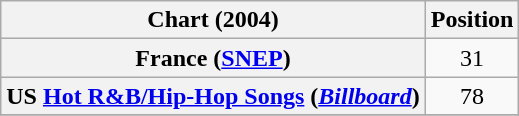<table class="wikitable plainrowheaders sortable" style="text-align:center;">
<tr>
<th scope="col">Chart (2004)</th>
<th scope="col">Position</th>
</tr>
<tr>
<th scope="row">France (<a href='#'>SNEP</a>)</th>
<td style="text-align:center;">31</td>
</tr>
<tr>
<th scope="row">US <a href='#'>Hot R&B/Hip-Hop Songs</a> (<em><a href='#'>Billboard</a></em>)</th>
<td style="text-align:center;">78</td>
</tr>
<tr>
</tr>
</table>
